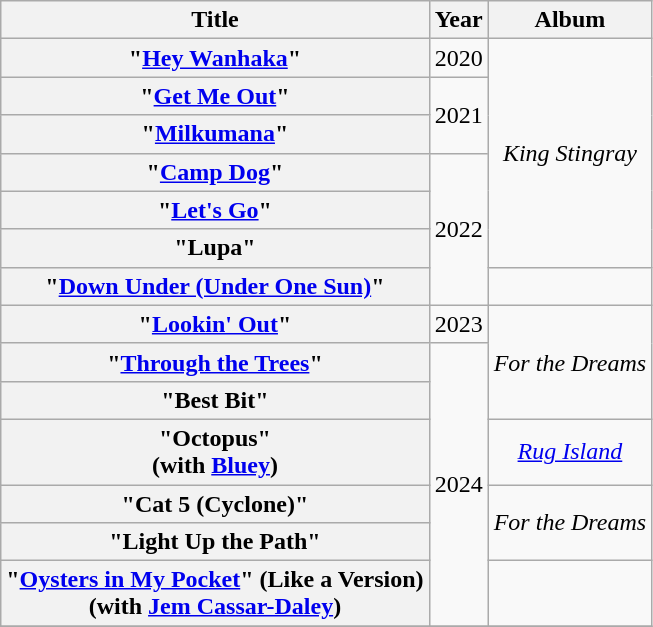<table class="wikitable plainrowheaders" style="text-align:center;">
<tr>
<th scope="col">Title</th>
<th scope="col">Year</th>
<th scope="col">Album</th>
</tr>
<tr>
<th scope="row">"<a href='#'>Hey Wanhaka</a>"</th>
<td>2020</td>
<td rowspan="6"><em>King Stingray</em></td>
</tr>
<tr>
<th scope="row">"<a href='#'>Get Me Out</a>"</th>
<td rowspan="2">2021</td>
</tr>
<tr>
<th scope="row">"<a href='#'>Milkumana</a>"</th>
</tr>
<tr>
<th scope="row">"<a href='#'>Camp Dog</a>"</th>
<td rowspan="4">2022</td>
</tr>
<tr>
<th scope="row">"<a href='#'>Let's Go</a>"</th>
</tr>
<tr>
<th scope="row">"Lupa"</th>
</tr>
<tr>
<th scope="row">"<a href='#'>Down Under (Under One Sun)</a>"</th>
<td></td>
</tr>
<tr>
<th scope="row">"<a href='#'>Lookin' Out</a>"</th>
<td>2023</td>
<td rowspan="3"><em>For the Dreams</em></td>
</tr>
<tr>
<th scope="row">"<a href='#'>Through the Trees</a>"</th>
<td rowspan="6">2024</td>
</tr>
<tr>
<th scope="row">"Best Bit"</th>
</tr>
<tr>
<th scope="row">"Octopus"<br>(with <a href='#'>Bluey</a>)</th>
<td><em><a href='#'>Rug Island</a></em></td>
</tr>
<tr>
<th scope="row">"Cat 5 (Cyclone)"</th>
<td rowspan="2"><em>For the Dreams</em></td>
</tr>
<tr>
<th scope="row">"Light Up the Path"</th>
</tr>
<tr>
<th scope="row">"<a href='#'>Oysters in My Pocket</a>" (Like a Version) <br> (with <a href='#'>Jem Cassar-Daley</a>)</th>
<td></td>
</tr>
<tr>
</tr>
</table>
